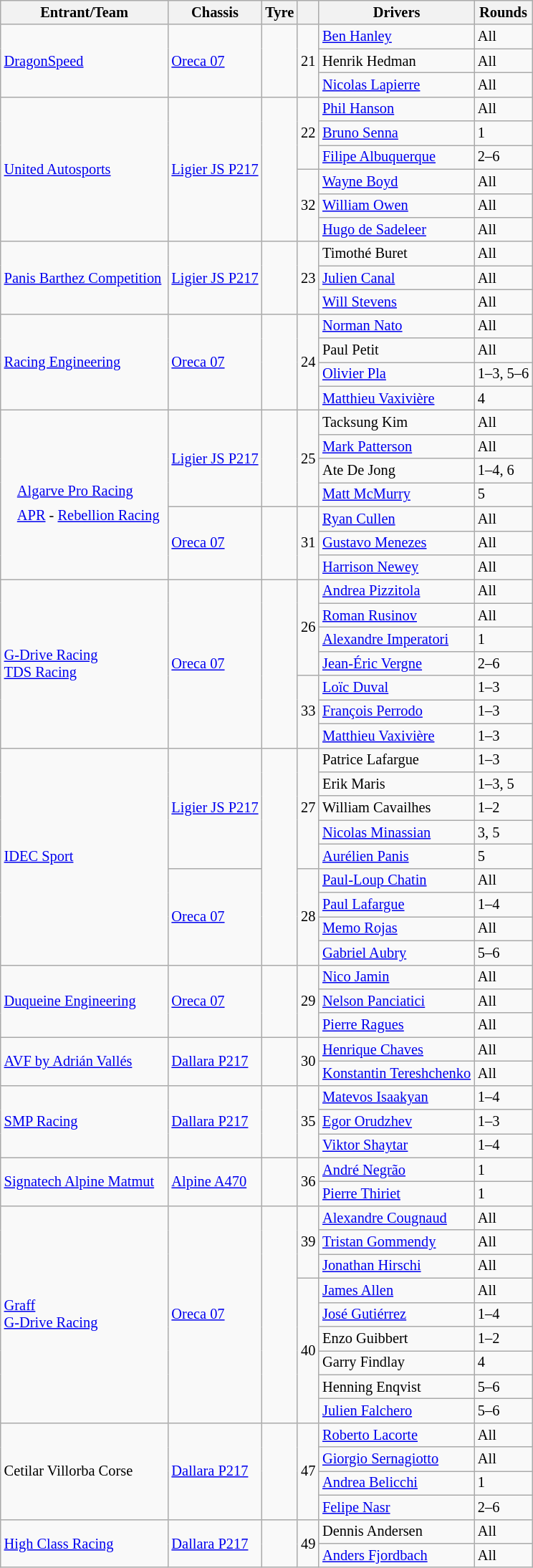<table class="wikitable" style="font-size: 85%">
<tr>
<th>Entrant/Team</th>
<th>Chassis</th>
<th>Tyre</th>
<th></th>
<th>Drivers</th>
<th>Rounds</th>
</tr>
<tr>
<td rowspan=3> <a href='#'>DragonSpeed</a></td>
<td rowspan=3><a href='#'>Oreca 07</a></td>
<td rowspan=3></td>
<td rowspan=3>21</td>
<td> <a href='#'>Ben Hanley</a></td>
<td>All</td>
</tr>
<tr>
<td> Henrik Hedman</td>
<td>All</td>
</tr>
<tr>
<td> <a href='#'>Nicolas Lapierre</a></td>
<td>All</td>
</tr>
<tr>
<td rowspan=6> <a href='#'>United Autosports</a></td>
<td rowspan=6><a href='#'>Ligier JS P217</a></td>
<td rowspan=6><br></td>
<td rowspan=3>22</td>
<td> <a href='#'>Phil Hanson</a></td>
<td>All</td>
</tr>
<tr>
<td> <a href='#'>Bruno Senna</a></td>
<td>1</td>
</tr>
<tr>
<td> <a href='#'>Filipe Albuquerque</a></td>
<td>2–6</td>
</tr>
<tr>
<td rowspan=3>32</td>
<td> <a href='#'>Wayne Boyd</a></td>
<td>All</td>
</tr>
<tr>
<td> <a href='#'>William Owen</a></td>
<td>All</td>
</tr>
<tr>
<td> <a href='#'>Hugo de Sadeleer</a></td>
<td>All</td>
</tr>
<tr>
<td rowspan=3> <a href='#'>Panis Barthez Competition</a></td>
<td rowspan=3><a href='#'>Ligier JS P217</a></td>
<td rowspan=3></td>
<td rowspan=3>23</td>
<td> Timothé Buret</td>
<td>All</td>
</tr>
<tr>
<td> <a href='#'>Julien Canal</a></td>
<td>All</td>
</tr>
<tr>
<td> <a href='#'>Will Stevens</a></td>
<td>All</td>
</tr>
<tr>
<td rowspan=4> <a href='#'>Racing Engineering</a></td>
<td rowspan=4><a href='#'>Oreca 07</a></td>
<td rowspan=4></td>
<td rowspan=4>24</td>
<td> <a href='#'>Norman Nato</a></td>
<td>All</td>
</tr>
<tr>
<td> Paul Petit</td>
<td>All</td>
</tr>
<tr>
<td> <a href='#'>Olivier Pla</a></td>
<td>1–3, 5–6</td>
</tr>
<tr>
<td> <a href='#'>Matthieu Vaxivière</a></td>
<td>4</td>
</tr>
<tr>
<td rowspan=7><br><table style="float: left; border-top:transparent; border-right:transparent; border-bottom:transparent; border-left:transparent;">
<tr>
<td style=" border-top:transparent; border-right:transparent; border-bottom:transparent; border-left:transparent;" rowspan=6></td>
<td style=" border-top:transparent; border-right:transparent; border-bottom:transparent; border-left:transparent;"><a href='#'>Algarve Pro Racing</a></td>
</tr>
<tr>
<td style=" border-top:transparent; border-right:transparent; border-bottom:transparent; border-left:transparent;"><a href='#'>APR</a> - <a href='#'>Rebellion Racing</a></td>
</tr>
</table>
</td>
<td rowspan=4><a href='#'>Ligier JS P217</a></td>
<td rowspan=4></td>
<td rowspan=4>25</td>
<td> Tacksung Kim</td>
<td>All</td>
</tr>
<tr>
<td> <a href='#'>Mark Patterson</a></td>
<td>All</td>
</tr>
<tr>
<td> Ate De Jong</td>
<td>1–4, 6</td>
</tr>
<tr>
<td> <a href='#'>Matt McMurry</a></td>
<td>5</td>
</tr>
<tr>
<td rowspan=3><a href='#'>Oreca 07</a></td>
<td rowspan=3></td>
<td rowspan=3>31</td>
<td> <a href='#'>Ryan Cullen</a></td>
<td>All</td>
</tr>
<tr>
<td> <a href='#'>Gustavo Menezes</a></td>
<td>All</td>
</tr>
<tr>
<td> <a href='#'>Harrison Newey</a></td>
<td>All</td>
</tr>
<tr>
<td rowspan=7> <a href='#'>G-Drive Racing</a><br> <a href='#'>TDS Racing</a></td>
<td rowspan=7><a href='#'>Oreca 07</a></td>
<td rowspan=7></td>
<td rowspan=4>26</td>
<td> <a href='#'>Andrea Pizzitola</a></td>
<td>All</td>
</tr>
<tr>
<td> <a href='#'>Roman Rusinov</a></td>
<td>All</td>
</tr>
<tr>
<td> <a href='#'>Alexandre Imperatori</a></td>
<td>1</td>
</tr>
<tr>
<td> <a href='#'>Jean-Éric Vergne</a></td>
<td>2–6</td>
</tr>
<tr>
<td rowspan=3>33</td>
<td> <a href='#'>Loïc Duval</a></td>
<td>1–3</td>
</tr>
<tr>
<td> <a href='#'>François Perrodo</a></td>
<td>1–3</td>
</tr>
<tr>
<td> <a href='#'>Matthieu Vaxivière</a></td>
<td>1–3</td>
</tr>
<tr>
<td rowspan=9> <a href='#'>IDEC Sport</a></td>
<td rowspan=5><a href='#'>Ligier JS P217</a></td>
<td rowspan=9></td>
<td rowspan=5>27</td>
<td> Patrice Lafargue</td>
<td>1–3</td>
</tr>
<tr>
<td> Erik Maris</td>
<td>1–3, 5</td>
</tr>
<tr>
<td> William Cavailhes</td>
<td>1–2</td>
</tr>
<tr>
<td> <a href='#'>Nicolas Minassian</a></td>
<td>3, 5</td>
</tr>
<tr>
<td> <a href='#'>Aurélien Panis</a></td>
<td>5</td>
</tr>
<tr>
<td rowspan=4><a href='#'>Oreca 07</a></td>
<td rowspan=4>28</td>
<td> <a href='#'>Paul-Loup Chatin</a></td>
<td>All</td>
</tr>
<tr>
<td> <a href='#'>Paul Lafargue</a></td>
<td>1–4</td>
</tr>
<tr>
<td> <a href='#'>Memo Rojas</a></td>
<td>All</td>
</tr>
<tr>
<td> <a href='#'>Gabriel Aubry</a></td>
<td>5–6</td>
</tr>
<tr>
<td rowspan=3> <a href='#'>Duqueine Engineering</a></td>
<td rowspan=3><a href='#'>Oreca 07</a></td>
<td rowspan=3></td>
<td rowspan=3>29</td>
<td> <a href='#'>Nico Jamin</a></td>
<td>All</td>
</tr>
<tr>
<td> <a href='#'>Nelson Panciatici</a></td>
<td>All</td>
</tr>
<tr>
<td> <a href='#'>Pierre Ragues</a></td>
<td>All</td>
</tr>
<tr>
<td rowspan=2> <a href='#'>AVF by Adrián Vallés</a></td>
<td rowspan=2><a href='#'>Dallara P217</a></td>
<td rowspan=2></td>
<td rowspan=2>30</td>
<td> <a href='#'>Henrique Chaves</a></td>
<td>All</td>
</tr>
<tr>
<td> <a href='#'>Konstantin Tereshchenko</a></td>
<td>All</td>
</tr>
<tr>
<td rowspan=3> <a href='#'>SMP Racing</a></td>
<td rowspan=3><a href='#'>Dallara P217</a></td>
<td rowspan=3></td>
<td rowspan=3>35</td>
<td> <a href='#'>Matevos Isaakyan</a></td>
<td>1–4</td>
</tr>
<tr>
<td> <a href='#'>Egor Orudzhev</a></td>
<td>1–3</td>
</tr>
<tr>
<td> <a href='#'>Viktor Shaytar</a></td>
<td>1–4</td>
</tr>
<tr>
<td rowspan=2> <a href='#'>Signatech Alpine Matmut</a></td>
<td rowspan=2><a href='#'>Alpine A470</a></td>
<td rowspan=2></td>
<td rowspan=2>36</td>
<td> <a href='#'>André Negrão</a></td>
<td>1</td>
</tr>
<tr>
<td> <a href='#'>Pierre Thiriet</a></td>
<td>1</td>
</tr>
<tr>
<td rowspan=9> <a href='#'>Graff</a><br> <a href='#'>G-Drive Racing</a></td>
<td rowspan=9><a href='#'>Oreca 07</a></td>
<td rowspan=9></td>
<td rowspan=3>39</td>
<td> <a href='#'>Alexandre Cougnaud</a></td>
<td>All</td>
</tr>
<tr>
<td> <a href='#'>Tristan Gommendy</a></td>
<td>All</td>
</tr>
<tr>
<td> <a href='#'>Jonathan Hirschi</a></td>
<td>All</td>
</tr>
<tr>
<td rowspan=6>40</td>
<td> <a href='#'>James Allen</a></td>
<td>All</td>
</tr>
<tr>
<td> <a href='#'>José Gutiérrez</a></td>
<td>1–4</td>
</tr>
<tr>
<td> Enzo Guibbert</td>
<td>1–2</td>
</tr>
<tr>
<td> Garry Findlay</td>
<td>4</td>
</tr>
<tr>
<td> Henning Enqvist</td>
<td>5–6</td>
</tr>
<tr>
<td> <a href='#'>Julien Falchero</a></td>
<td>5–6</td>
</tr>
<tr>
<td rowspan=4> Cetilar Villorba Corse</td>
<td rowspan=4><a href='#'>Dallara P217</a></td>
<td rowspan=4></td>
<td rowspan=4>47</td>
<td> <a href='#'>Roberto Lacorte</a></td>
<td>All</td>
</tr>
<tr>
<td> <a href='#'>Giorgio Sernagiotto</a></td>
<td>All</td>
</tr>
<tr>
<td> <a href='#'>Andrea Belicchi</a></td>
<td>1</td>
</tr>
<tr>
<td> <a href='#'>Felipe Nasr</a></td>
<td>2–6</td>
</tr>
<tr>
<td rowspan=2> <a href='#'>High Class Racing</a></td>
<td rowspan=2><a href='#'>Dallara P217</a></td>
<td rowspan=2></td>
<td rowspan=2>49</td>
<td> Dennis Andersen</td>
<td>All</td>
</tr>
<tr>
<td> <a href='#'>Anders Fjordbach</a></td>
<td>All</td>
</tr>
</table>
